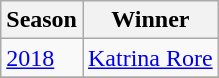<table class="wikitable collapsible">
<tr>
<th>Season</th>
<th>Winner</th>
</tr>
<tr>
<td><a href='#'>2018</a></td>
<td><a href='#'>Katrina Rore</a></td>
</tr>
<tr>
</tr>
</table>
